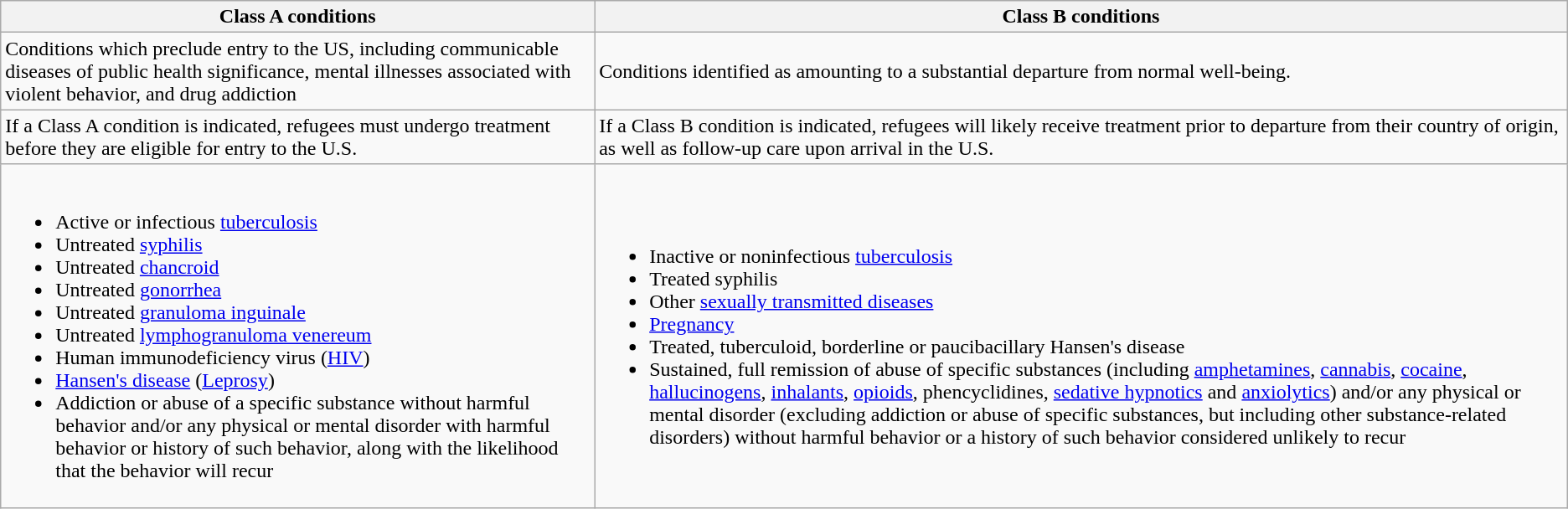<table class="wikitable mw-collapsible mw-collapsed">
<tr>
<th>Class A conditions</th>
<th>Class B conditions</th>
</tr>
<tr>
<td>Conditions which preclude entry to the US, including communicable diseases of public health significance, mental illnesses associated with violent behavior, and drug addiction</td>
<td>Conditions identified as amounting to a substantial departure from normal well-being.</td>
</tr>
<tr>
<td>If a Class A condition is indicated, refugees must undergo treatment before they are eligible for entry to the U.S.</td>
<td>If a Class B condition is indicated, refugees will likely receive treatment prior to departure from their country of origin, as well as follow-up care upon arrival in the U.S.</td>
</tr>
<tr>
<td><br><ul><li>Active or infectious <a href='#'>tuberculosis</a></li><li>Untreated <a href='#'>syphilis</a></li><li>Untreated <a href='#'>chancroid</a></li><li>Untreated <a href='#'>gonorrhea</a></li><li>Untreated <a href='#'>granuloma inguinale</a></li><li>Untreated <a href='#'>lymphogranuloma venereum</a></li><li>Human immunodeficiency virus (<a href='#'>HIV</a>)</li><li><a href='#'>Hansen's disease</a> (<a href='#'>Leprosy</a>)</li><li>Addiction or abuse of a specific substance without harmful behavior and/or any physical or mental disorder with harmful behavior or history of such behavior, along with the likelihood that the behavior will recur</li></ul></td>
<td><br><ul><li>Inactive or noninfectious <a href='#'>tuberculosis</a></li><li>Treated syphilis</li><li>Other <a href='#'>sexually transmitted diseases</a></li><li><a href='#'>Pregnancy</a></li><li>Treated, tuberculoid, borderline or paucibacillary Hansen's disease</li><li>Sustained, full remission of abuse of specific substances (including <a href='#'>amphetamines</a>, <a href='#'>cannabis</a>, <a href='#'>cocaine</a>, <a href='#'>hallucinogens</a>, <a href='#'>inhalants</a>, <a href='#'>opioids</a>, phencyclidines, <a href='#'>sedative hypnotics</a> and <a href='#'>anxiolytics</a>) and/or any physical or mental disorder (excluding addiction or abuse of specific substances, but including other substance-related disorders) without harmful behavior or a history of such behavior considered unlikely to recur</li></ul></td>
</tr>
</table>
